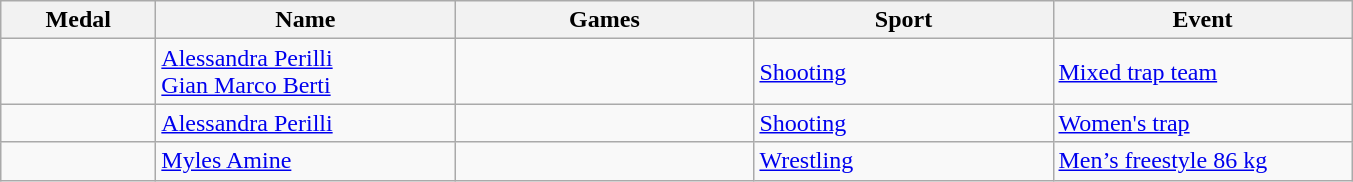<table class="sortable wikitable">
<tr>
<th style="width:6em">Medal</th>
<th style="width:12em">Name</th>
<th style="width:12em">Games</th>
<th style="width:12em">Sport</th>
<th style="width:12em">Event</th>
</tr>
<tr>
<td></td>
<td><a href='#'>Alessandra Perilli</a><br><a href='#'>Gian Marco Berti</a></td>
<td></td>
<td> <a href='#'>Shooting</a></td>
<td><a href='#'>Mixed trap team</a></td>
</tr>
<tr>
<td></td>
<td><a href='#'>Alessandra Perilli</a></td>
<td></td>
<td> <a href='#'>Shooting</a></td>
<td><a href='#'>Women's trap</a></td>
</tr>
<tr>
<td></td>
<td><a href='#'>Myles Amine</a></td>
<td></td>
<td> <a href='#'>Wrestling</a></td>
<td><a href='#'>Men’s freestyle 86 kg</a></td>
</tr>
</table>
